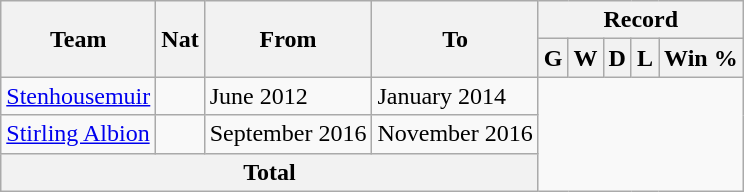<table class="wikitable" style="text-align: center">
<tr>
<th rowspan="2">Team</th>
<th rowspan="2">Nat</th>
<th rowspan="2">From</th>
<th rowspan="2">To</th>
<th colspan="5">Record</th>
</tr>
<tr>
<th>G</th>
<th>W</th>
<th>D</th>
<th>L</th>
<th>Win %</th>
</tr>
<tr>
<td align=left><a href='#'>Stenhousemuir</a></td>
<td></td>
<td align=left>June 2012</td>
<td align=left>January 2014<br></td>
</tr>
<tr>
<td align=left><a href='#'>Stirling Albion</a></td>
<td></td>
<td align=left>September 2016</td>
<td align=left>November 2016<br></td>
</tr>
<tr>
<th colspan="4">Total<br></th>
</tr>
</table>
